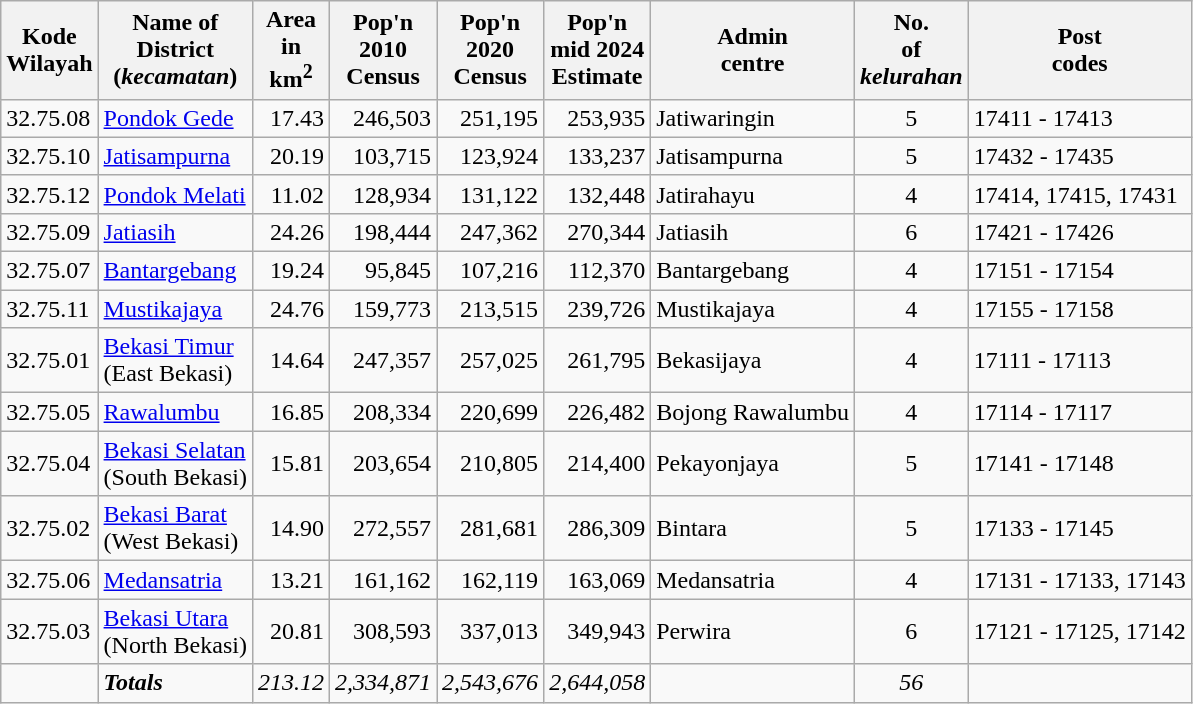<table class="sortable wikitable">
<tr>
<th>Kode <br>Wilayah</th>
<th>Name of<br>District<br>(<em>kecamatan</em>)</th>
<th>Area <br>in <br>km<sup>2</sup></th>
<th>Pop'n<br>2010<br>Census</th>
<th>Pop'n<br>2020<br>Census</th>
<th>Pop'n<br>mid 2024<br>Estimate</th>
<th>Admin<br>centre</th>
<th>No.<br>of<br><em>kelurahan</em></th>
<th>Post<br>codes</th>
</tr>
<tr>
<td>32.75.08</td>
<td><a href='#'>Pondok Gede</a></td>
<td align="right">17.43</td>
<td align="right">246,503</td>
<td align="right">251,195</td>
<td align="right">253,935</td>
<td>Jatiwaringin</td>
<td align="center">5</td>
<td>17411 - 17413</td>
</tr>
<tr>
<td>32.75.10</td>
<td><a href='#'>Jatisampurna</a></td>
<td align="right">20.19</td>
<td align="right">103,715</td>
<td align="right">123,924</td>
<td align="right">133,237</td>
<td>Jatisampurna</td>
<td align="center">5</td>
<td>17432 - 17435</td>
</tr>
<tr>
<td>32.75.12</td>
<td><a href='#'>Pondok Melati</a></td>
<td align="right">11.02</td>
<td align="right">128,934</td>
<td align="right">131,122</td>
<td align="right">132,448</td>
<td>Jatirahayu</td>
<td align="center">4</td>
<td>17414, 17415, 17431</td>
</tr>
<tr>
<td>32.75.09</td>
<td><a href='#'>Jatiasih</a></td>
<td align="right">24.26</td>
<td align="right">198,444</td>
<td align="right">247,362</td>
<td align="right">270,344</td>
<td>Jatiasih</td>
<td align="center">6</td>
<td>17421 - 17426</td>
</tr>
<tr>
<td>32.75.07</td>
<td><a href='#'>Bantargebang</a></td>
<td align="right">19.24</td>
<td align="right">95,845</td>
<td align="right">107,216</td>
<td align="right">112,370</td>
<td>Bantargebang</td>
<td align="center">4</td>
<td>17151 - 17154</td>
</tr>
<tr>
<td>32.75.11</td>
<td><a href='#'>Mustikajaya</a></td>
<td align="right">24.76</td>
<td align="right">159,773</td>
<td align="right">213,515</td>
<td align="right">239,726</td>
<td>Mustikajaya</td>
<td align="center">4</td>
<td>17155 - 17158</td>
</tr>
<tr>
<td>32.75.01</td>
<td><a href='#'>Bekasi Timur</a> <br>(East Bekasi)</td>
<td align="right">14.64</td>
<td align="right">247,357</td>
<td align="right">257,025</td>
<td align="right">261,795</td>
<td>Bekasijaya</td>
<td align="center">4</td>
<td>17111 - 17113</td>
</tr>
<tr>
<td>32.75.05</td>
<td><a href='#'>Rawalumbu</a></td>
<td align="right">16.85</td>
<td align="right">208,334</td>
<td align="right">220,699</td>
<td align="right">226,482</td>
<td>Bojong Rawalumbu</td>
<td align="center">4</td>
<td>17114 - 17117</td>
</tr>
<tr>
<td>32.75.04</td>
<td><a href='#'>Bekasi Selatan</a> <br>(South Bekasi)</td>
<td align="right">15.81</td>
<td align="right">203,654</td>
<td align="right">210,805</td>
<td align="right">214,400</td>
<td>Pekayonjaya</td>
<td align="center">5</td>
<td>17141 - 17148</td>
</tr>
<tr>
<td>32.75.02</td>
<td><a href='#'>Bekasi Barat</a> <br>(West Bekasi)</td>
<td align="right">14.90</td>
<td align="right">272,557</td>
<td align="right">281,681</td>
<td align="right">286,309</td>
<td>Bintara</td>
<td align="center">5</td>
<td>17133 - 17145</td>
</tr>
<tr>
<td>32.75.06</td>
<td><a href='#'>Medansatria</a></td>
<td align="right">13.21</td>
<td align="right">161,162</td>
<td align="right">162,119</td>
<td align="right">163,069</td>
<td>Medansatria</td>
<td align="center">4</td>
<td>17131 - 17133, 17143</td>
</tr>
<tr>
<td>32.75.03</td>
<td><a href='#'>Bekasi Utara</a> <br>(North Bekasi)</td>
<td align="right">20.81</td>
<td align="right">308,593</td>
<td align="right">337,013</td>
<td align="right">349,943</td>
<td>Perwira</td>
<td align="center">6</td>
<td>17121 - 17125, 17142</td>
</tr>
<tr>
<td></td>
<td><strong><em>Totals</em></strong></td>
<td align="right"><em>213.12</em></td>
<td align="right"><em>2,334,871</em></td>
<td align="right"><em>2,543,676</em></td>
<td align="right"><em>2,644,058</em></td>
<td></td>
<td align="center"><em>56</em></td>
<td></td>
</tr>
</table>
